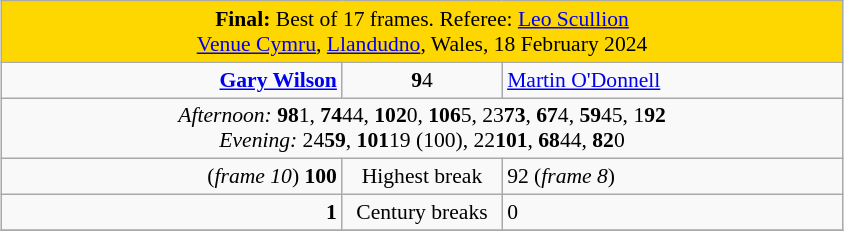<table class="wikitable" style="font-size: 90%; margin: 1em auto 1em auto;">
<tr>
<td colspan="3" align="center" bgcolor="#ffd700"><strong>Final:</strong> Best of 17 frames. Referee: <a href='#'>Leo Scullion</a><br><a href='#'>Venue Cymru</a>, <a href='#'>Llandudno</a>, Wales, 18 February 2024</td>
</tr>
<tr>
<td width="220" align="right"><strong><a href='#'>Gary Wilson</a></strong> <br></td>
<td width="100" align="center"><strong>9</strong>4</td>
<td width="220"><a href='#'>Martin O'Donnell</a><br></td>
</tr>
<tr>
<td colspan="3" align="center" style="font-size: 100%"><em>Afternoon:</em> <strong>98</strong>1, <strong>74</strong>44, <strong>102</strong>0, <strong>106</strong>5, 23<strong>73</strong>, <strong>67</strong>4, <strong>59</strong>45, 1<strong>92</strong><br><em>Evening:</em> 24<strong>59</strong>, <strong>101</strong>19 (100), 22<strong>101</strong>, <strong>68</strong>44, <strong>82</strong>0</td>
</tr>
<tr>
<td align="right">(<em>frame 10</em>) <strong>100</strong></td>
<td align="center">Highest break</td>
<td>92 (<em>frame 8</em>)</td>
</tr>
<tr>
<td align="right"><strong>1</strong></td>
<td align="center">Century breaks</td>
<td>0</td>
</tr>
<tr>
</tr>
</table>
